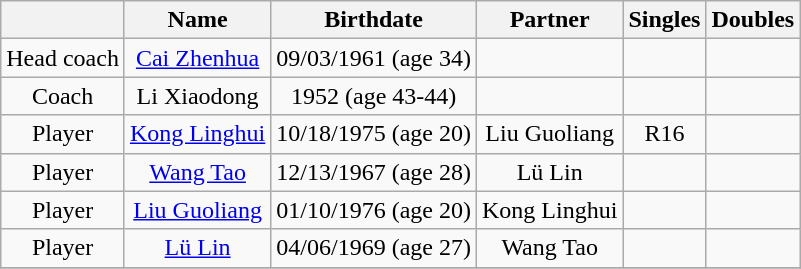<table class="wikitable" style="text-align: center;">
<tr>
<th></th>
<th>Name</th>
<th>Birthdate</th>
<th>Partner</th>
<th>Singles</th>
<th>Doubles</th>
</tr>
<tr>
<td>Head coach</td>
<td><a href='#'>Cai Zhenhua</a></td>
<td>09/03/1961 (age 34)</td>
<td></td>
<td></td>
<td></td>
</tr>
<tr>
<td>Coach</td>
<td>Li Xiaodong</td>
<td>1952 (age 43-44)</td>
<td></td>
<td></td>
<td></td>
</tr>
<tr>
<td>Player</td>
<td><a href='#'>Kong Linghui</a></td>
<td>10/18/1975 (age 20)</td>
<td>Liu Guoliang</td>
<td>R16</td>
<td></td>
</tr>
<tr>
<td>Player</td>
<td><a href='#'>Wang Tao</a></td>
<td>12/13/1967 (age 28)</td>
<td>Lü Lin</td>
<td></td>
<td></td>
</tr>
<tr>
<td>Player</td>
<td><a href='#'>Liu Guoliang</a></td>
<td>01/10/1976 (age 20)</td>
<td>Kong Linghui</td>
<td></td>
<td></td>
</tr>
<tr>
<td>Player</td>
<td><a href='#'>Lü Lin</a></td>
<td>04/06/1969 (age 27)</td>
<td>Wang Tao</td>
<td></td>
<td></td>
</tr>
<tr>
</tr>
</table>
